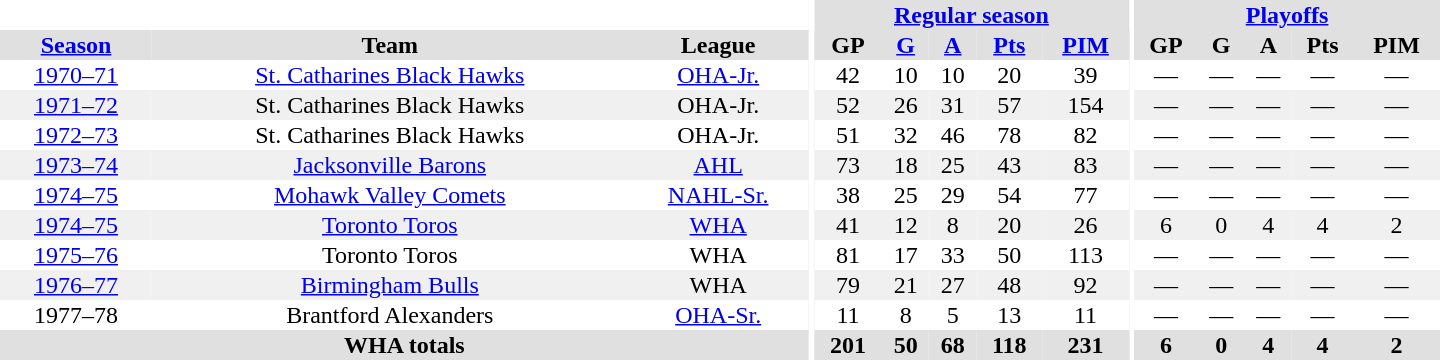<table border="0" cellpadding="1" cellspacing="0" style="text-align:center; width:60em">
<tr bgcolor="#e0e0e0">
<th colspan="3" bgcolor="#ffffff"></th>
<th rowspan="99" bgcolor="#ffffff"></th>
<th colspan="5"><a href='#'>Regular season</a></th>
<th rowspan="99" bgcolor="#ffffff"></th>
<th colspan="5"><a href='#'>Playoffs</a></th>
</tr>
<tr bgcolor="#e0e0e0">
<th><a href='#'>Season</a></th>
<th>Team</th>
<th>League</th>
<th>GP</th>
<th><a href='#'>G</a></th>
<th><a href='#'>A</a></th>
<th><a href='#'>Pts</a></th>
<th><a href='#'>PIM</a></th>
<th>GP</th>
<th>G</th>
<th>A</th>
<th>Pts</th>
<th>PIM</th>
</tr>
<tr>
<td><a href='#'>1970–71</a></td>
<td><a href='#'>St. Catharines Black Hawks</a></td>
<td><a href='#'>OHA-Jr.</a></td>
<td>42</td>
<td>10</td>
<td>10</td>
<td>20</td>
<td>39</td>
<td>—</td>
<td>—</td>
<td>—</td>
<td>—</td>
<td>—</td>
</tr>
<tr bgcolor="#f0f0f0">
<td><a href='#'>1971–72</a></td>
<td>St. Catharines Black Hawks</td>
<td>OHA-Jr.</td>
<td>52</td>
<td>26</td>
<td>31</td>
<td>57</td>
<td>154</td>
<td>—</td>
<td>—</td>
<td>—</td>
<td>—</td>
<td>—</td>
</tr>
<tr>
<td><a href='#'>1972–73</a></td>
<td>St. Catharines Black Hawks</td>
<td>OHA-Jr.</td>
<td>51</td>
<td>32</td>
<td>46</td>
<td>78</td>
<td>82</td>
<td>—</td>
<td>—</td>
<td>—</td>
<td>—</td>
<td>—</td>
</tr>
<tr bgcolor="#f0f0f0">
<td><a href='#'>1973–74</a></td>
<td><a href='#'>Jacksonville Barons</a></td>
<td><a href='#'>AHL</a></td>
<td>73</td>
<td>18</td>
<td>25</td>
<td>43</td>
<td>83</td>
<td>—</td>
<td>—</td>
<td>—</td>
<td>—</td>
<td>—</td>
</tr>
<tr>
<td><a href='#'>1974–75</a></td>
<td><a href='#'>Mohawk Valley Comets</a></td>
<td><a href='#'>NAHL-Sr.</a></td>
<td>38</td>
<td>25</td>
<td>29</td>
<td>54</td>
<td>77</td>
<td>—</td>
<td>—</td>
<td>—</td>
<td>—</td>
<td>—</td>
</tr>
<tr bgcolor="#f0f0f0">
<td><a href='#'>1974–75</a></td>
<td><a href='#'>Toronto Toros</a></td>
<td><a href='#'>WHA</a></td>
<td>41</td>
<td>12</td>
<td>8</td>
<td>20</td>
<td>26</td>
<td>6</td>
<td>0</td>
<td>4</td>
<td>4</td>
<td>2</td>
</tr>
<tr>
<td><a href='#'>1975–76</a></td>
<td>Toronto Toros</td>
<td>WHA</td>
<td>81</td>
<td>17</td>
<td>33</td>
<td>50</td>
<td>113</td>
<td>—</td>
<td>—</td>
<td>—</td>
<td>—</td>
<td>—</td>
</tr>
<tr bgcolor="#f0f0f0">
<td><a href='#'>1976–77</a></td>
<td><a href='#'>Birmingham Bulls</a></td>
<td>WHA</td>
<td>79</td>
<td>21</td>
<td>27</td>
<td>48</td>
<td>92</td>
<td>—</td>
<td>—</td>
<td>—</td>
<td>—</td>
<td>—</td>
</tr>
<tr>
<td>1977–78</td>
<td>Brantford Alexanders</td>
<td><a href='#'>OHA-Sr.</a></td>
<td>11</td>
<td>8</td>
<td>5</td>
<td>13</td>
<td>11</td>
<td>—</td>
<td>—</td>
<td>—</td>
<td>—</td>
<td>—</td>
</tr>
<tr>
</tr>
<tr ALIGN="center" bgcolor="#e0e0e0">
<th colspan="3">WHA totals</th>
<th ALIGN="center">201</th>
<th ALIGN="center">50</th>
<th ALIGN="center">68</th>
<th ALIGN="center">118</th>
<th ALIGN="center">231</th>
<th ALIGN="center">6</th>
<th ALIGN="center">0</th>
<th ALIGN="center">4</th>
<th ALIGN="center">4</th>
<th ALIGN="center">2</th>
</tr>
</table>
